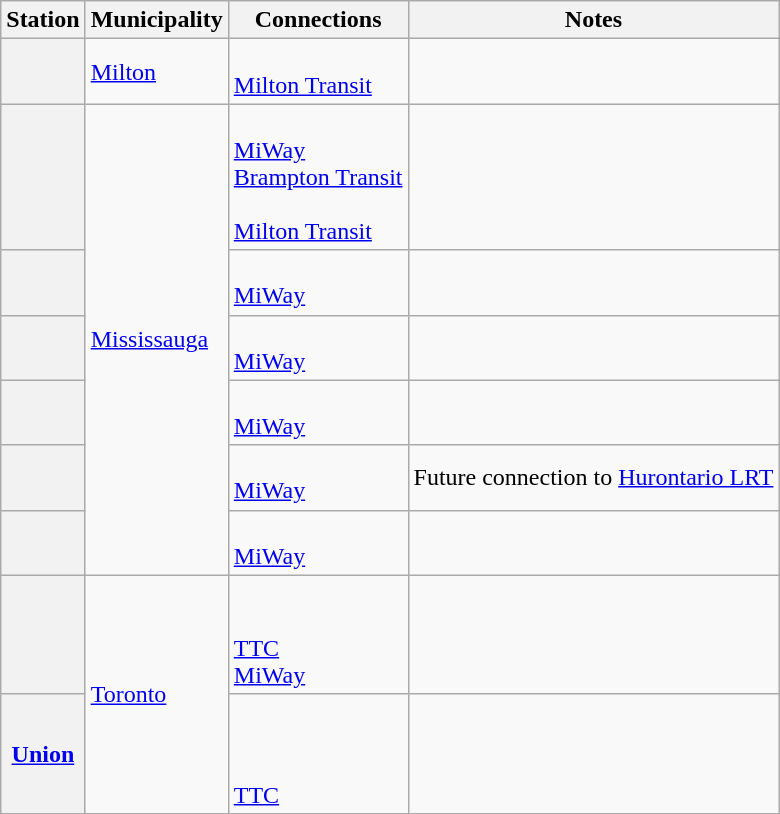<table class="wikitable">
<tr>
<th>Station</th>
<th>Municipality</th>
<th>Connections</th>
<th>Notes</th>
</tr>
<tr>
<th></th>
<td><a href='#'>Milton</a></td>
<td>  <br>  <a href='#'>Milton Transit</a></td>
<td></td>
</tr>
<tr>
<th></th>
<td rowspan=6><a href='#'>Mississauga</a></td>
<td>  <br>  <a href='#'>MiWay</a><br> <a href='#'>Brampton Transit</a><br>  <br>  <a href='#'>Milton Transit</a></td>
<td></td>
</tr>
<tr>
<th></th>
<td>  <br>  <a href='#'>MiWay</a></td>
<td></td>
</tr>
<tr>
<th></th>
<td>  <br>  <a href='#'>MiWay</a></td>
<td></td>
</tr>
<tr>
<th></th>
<td>  <br>  <a href='#'>MiWay</a></td>
<td></td>
</tr>
<tr>
<th></th>
<td>  <br>  <a href='#'>MiWay</a></td>
<td>Future connection to <a href='#'>Hurontario LRT</a></td>
</tr>
<tr>
<th></th>
<td> <br>  <a href='#'>MiWay</a></td>
<td></td>
</tr>
<tr>
<th></th>
<td rowspan=2><a href='#'>Toronto</a></td>
<td>  <br> <br>  <a href='#'>TTC</a><br>  <a href='#'>MiWay</a></td>
<td></td>
</tr>
<tr>
<th><a href='#'>Union</a></th>
<td>       <br>   <br>  <br>   <a href='#'>TTC</a></td>
<td></td>
</tr>
</table>
